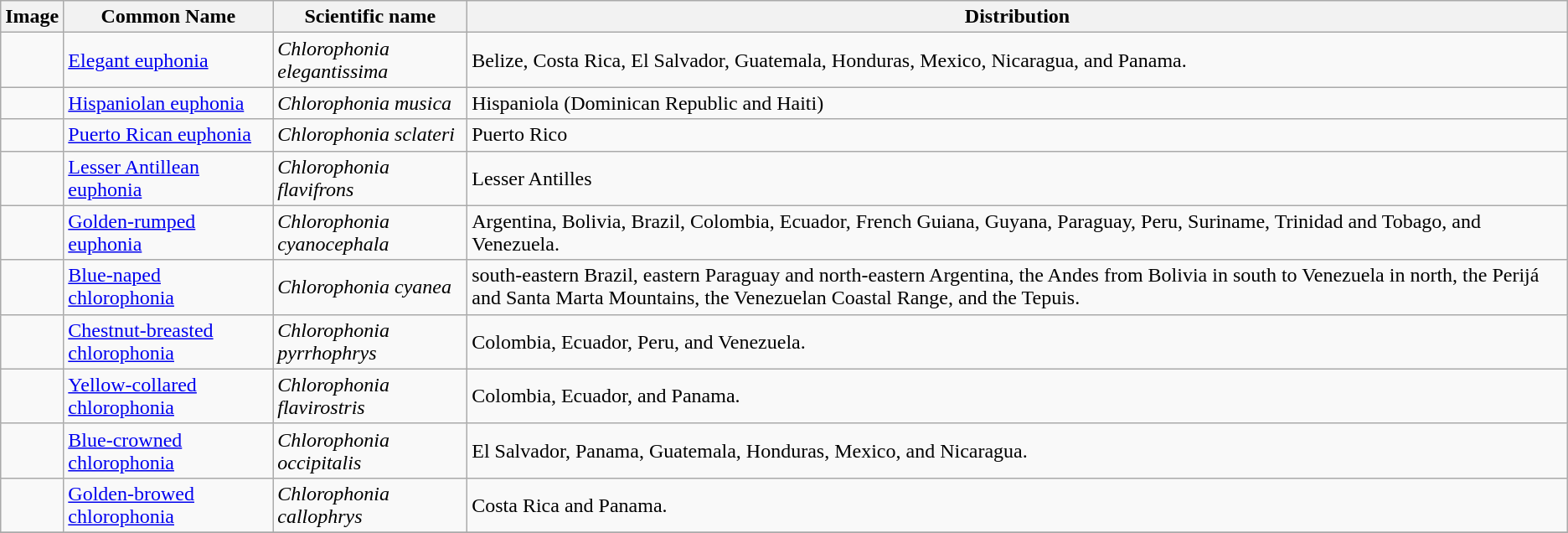<table class="wikitable">
<tr>
<th>Image</th>
<th>Common Name</th>
<th>Scientific name</th>
<th>Distribution</th>
</tr>
<tr>
<td></td>
<td><a href='#'>Elegant euphonia</a></td>
<td><em>Chlorophonia elegantissima</em></td>
<td>Belize, Costa Rica, El Salvador, Guatemala, Honduras, Mexico, Nicaragua, and Panama.</td>
</tr>
<tr>
<td></td>
<td><a href='#'>Hispaniolan euphonia</a></td>
<td><em>Chlorophonia musica</em></td>
<td>Hispaniola (Dominican Republic and Haiti)</td>
</tr>
<tr>
<td></td>
<td><a href='#'>Puerto Rican euphonia</a></td>
<td><em>Chlorophonia sclateri</em></td>
<td>Puerto Rico</td>
</tr>
<tr>
<td></td>
<td><a href='#'>Lesser Antillean euphonia</a></td>
<td><em>Chlorophonia flavifrons</em></td>
<td>Lesser Antilles</td>
</tr>
<tr>
<td></td>
<td><a href='#'>Golden-rumped euphonia</a></td>
<td><em>Chlorophonia cyanocephala</em></td>
<td>Argentina, Bolivia, Brazil, Colombia, Ecuador, French Guiana, Guyana, Paraguay, Peru, Suriname, Trinidad and Tobago, and Venezuela.</td>
</tr>
<tr>
<td></td>
<td><a href='#'>Blue-naped chlorophonia</a></td>
<td><em>Chlorophonia cyanea</em></td>
<td>south-eastern Brazil, eastern Paraguay and north-eastern Argentina, the Andes from Bolivia in south to Venezuela in north, the Perijá and Santa Marta Mountains, the Venezuelan Coastal Range, and the Tepuis.</td>
</tr>
<tr>
<td></td>
<td><a href='#'>Chestnut-breasted chlorophonia</a></td>
<td><em>Chlorophonia pyrrhophrys</em></td>
<td>Colombia, Ecuador, Peru, and Venezuela.</td>
</tr>
<tr>
<td></td>
<td><a href='#'>Yellow-collared chlorophonia</a></td>
<td><em>Chlorophonia flavirostris</em></td>
<td>Colombia, Ecuador, and Panama.</td>
</tr>
<tr>
<td></td>
<td><a href='#'>Blue-crowned chlorophonia</a></td>
<td><em>Chlorophonia occipitalis</em></td>
<td>El Salvador, Panama, Guatemala, Honduras, Mexico, and Nicaragua.</td>
</tr>
<tr>
<td></td>
<td><a href='#'>Golden-browed chlorophonia</a></td>
<td><em>Chlorophonia callophrys</em></td>
<td>Costa Rica and Panama.</td>
</tr>
<tr>
</tr>
</table>
